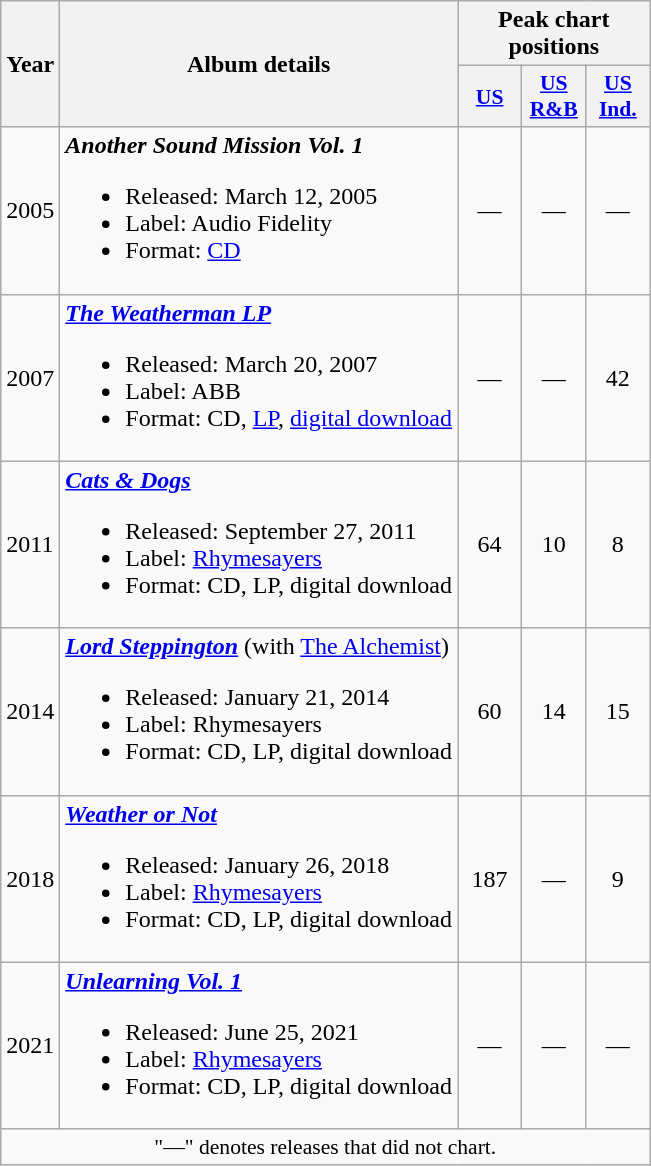<table class="wikitable">
<tr>
<th rowspan="2">Year</th>
<th rowspan="2">Album details</th>
<th colspan="3">Peak chart positions</th>
</tr>
<tr>
<th scope="col" style="width:2.5em;font-size:90%;"><a href='#'>US</a></th>
<th scope="col" style="width:2.5em;font-size:90%;"><a href='#'>US<br>R&B</a></th>
<th scope="col" style="width:2.5em;font-size:90%;"><a href='#'>US Ind.</a></th>
</tr>
<tr>
<td>2005</td>
<td><strong><em>Another Sound Mission Vol. 1</em></strong><br><ul><li>Released: March 12, 2005</li><li>Label: Audio Fidelity</li><li>Format: <a href='#'>CD</a></li></ul></td>
<td style="text-align:center;">—</td>
<td style="text-align:center;">—</td>
<td style="text-align:center;">—</td>
</tr>
<tr>
<td>2007</td>
<td><strong><em><a href='#'>The Weatherman LP</a></em></strong><br><ul><li>Released: March 20, 2007</li><li>Label: ABB</li><li>Format: CD, <a href='#'>LP</a>, <a href='#'>digital download</a></li></ul></td>
<td style="text-align:center;">—</td>
<td style="text-align:center;">—</td>
<td style="text-align:center;">42</td>
</tr>
<tr>
<td>2011</td>
<td><strong><em><a href='#'>Cats & Dogs</a></em></strong><br><ul><li>Released: September 27, 2011</li><li>Label: <a href='#'>Rhymesayers</a></li><li>Format: CD, LP, digital download</li></ul></td>
<td style="text-align:center;">64</td>
<td style="text-align:center;">10</td>
<td style="text-align:center;">8</td>
</tr>
<tr>
<td>2014</td>
<td><strong><em><a href='#'>Lord Steppington</a></em></strong> <span>(with <a href='#'>The Alchemist</a>)</span><br><ul><li>Released: January 21, 2014</li><li>Label: Rhymesayers</li><li>Format: CD, LP, digital download</li></ul></td>
<td style="text-align:center;">60</td>
<td style="text-align:center;">14</td>
<td style="text-align:center;">15</td>
</tr>
<tr>
<td>2018</td>
<td><strong><em><a href='#'>Weather or Not</a></em></strong><br><ul><li>Released: January 26, 2018</li><li>Label: <a href='#'>Rhymesayers</a></li><li>Format: CD, LP, digital download</li></ul></td>
<td style="text-align:center;">187</td>
<td style="text-align:center;">—</td>
<td style="text-align:center;">9</td>
</tr>
<tr>
<td>2021</td>
<td><strong><em><a href='#'>Unlearning Vol. 1</a></em></strong><br><ul><li>Released: June 25, 2021</li><li>Label: <a href='#'>Rhymesayers</a></li><li>Format: CD, LP, digital download</li></ul></td>
<td style="text-align:center;">—</td>
<td style="text-align:center;">—</td>
<td style="text-align:center;">—</td>
</tr>
<tr>
<td colspan="10" style="text-align:center; font-size:90%">"—" denotes releases that did not chart.</td>
</tr>
</table>
